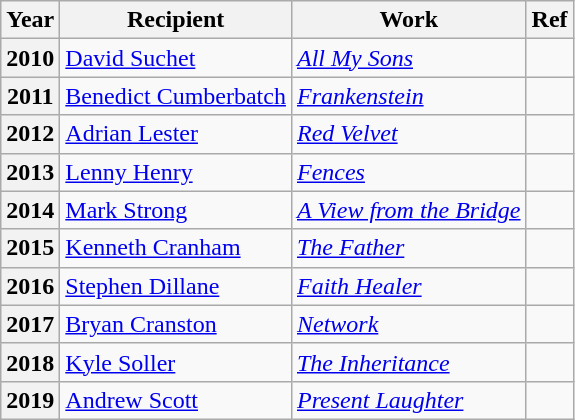<table class="wikitable">
<tr>
<th>Year</th>
<th>Recipient</th>
<th>Work</th>
<th>Ref</th>
</tr>
<tr>
<th>2010</th>
<td><a href='#'>David Suchet</a></td>
<td><em><a href='#'>All My Sons</a></em></td>
<td></td>
</tr>
<tr>
<th>2011</th>
<td><a href='#'>Benedict Cumberbatch</a></td>
<td><em><a href='#'>Frankenstein</a></em></td>
<td></td>
</tr>
<tr>
<th>2012</th>
<td><a href='#'>Adrian Lester</a></td>
<td><em><a href='#'>Red Velvet</a></em></td>
<td></td>
</tr>
<tr>
<th>2013</th>
<td><a href='#'>Lenny Henry</a></td>
<td><em><a href='#'>Fences</a></em></td>
<td></td>
</tr>
<tr>
<th>2014</th>
<td><a href='#'>Mark Strong</a></td>
<td><em><a href='#'>A View from the Bridge</a></em></td>
<td></td>
</tr>
<tr>
<th>2015</th>
<td><a href='#'>Kenneth Cranham</a></td>
<td><em><a href='#'>The Father</a></em></td>
<td></td>
</tr>
<tr>
<th>2016</th>
<td><a href='#'>Stephen Dillane</a></td>
<td><em><a href='#'>Faith Healer</a></em></td>
<td></td>
</tr>
<tr>
<th>2017</th>
<td><a href='#'>Bryan Cranston</a></td>
<td><em><a href='#'>Network</a></em></td>
<td></td>
</tr>
<tr>
<th>2018</th>
<td><a href='#'>Kyle Soller</a></td>
<td><em><a href='#'>The Inheritance</a></em></td>
<td></td>
</tr>
<tr>
<th>2019</th>
<td><a href='#'>Andrew Scott</a></td>
<td><em><a href='#'>Present Laughter</a></em></td>
<td></td>
</tr>
</table>
